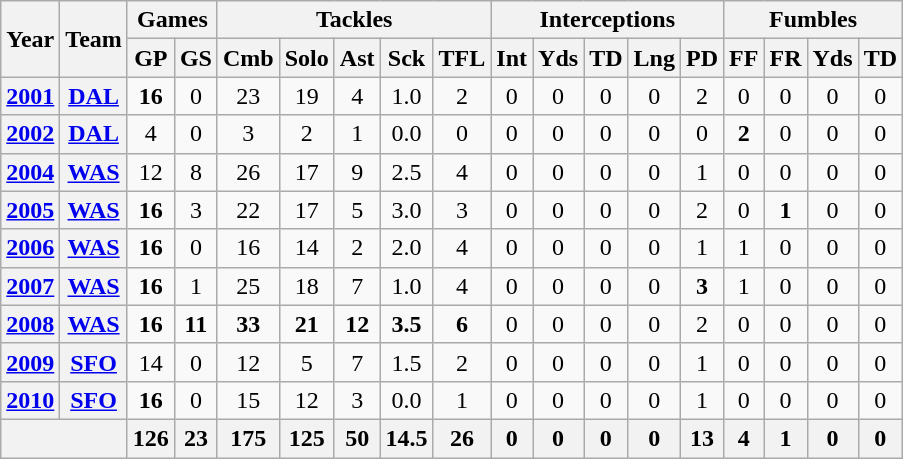<table class="wikitable" style="text-align:center">
<tr>
<th rowspan="2">Year</th>
<th rowspan="2">Team</th>
<th colspan="2">Games</th>
<th colspan="5">Tackles</th>
<th colspan="5">Interceptions</th>
<th colspan="4">Fumbles</th>
</tr>
<tr>
<th>GP</th>
<th>GS</th>
<th>Cmb</th>
<th>Solo</th>
<th>Ast</th>
<th>Sck</th>
<th>TFL</th>
<th>Int</th>
<th>Yds</th>
<th>TD</th>
<th>Lng</th>
<th>PD</th>
<th>FF</th>
<th>FR</th>
<th>Yds</th>
<th>TD</th>
</tr>
<tr>
<th><a href='#'>2001</a></th>
<th><a href='#'>DAL</a></th>
<td><strong>16</strong></td>
<td>0</td>
<td>23</td>
<td>19</td>
<td>4</td>
<td>1.0</td>
<td>2</td>
<td>0</td>
<td>0</td>
<td>0</td>
<td>0</td>
<td>2</td>
<td>0</td>
<td>0</td>
<td>0</td>
<td>0</td>
</tr>
<tr>
<th><a href='#'>2002</a></th>
<th><a href='#'>DAL</a></th>
<td>4</td>
<td>0</td>
<td>3</td>
<td>2</td>
<td>1</td>
<td>0.0</td>
<td>0</td>
<td>0</td>
<td>0</td>
<td>0</td>
<td>0</td>
<td>0</td>
<td><strong>2</strong></td>
<td>0</td>
<td>0</td>
<td>0</td>
</tr>
<tr>
<th><a href='#'>2004</a></th>
<th><a href='#'>WAS</a></th>
<td>12</td>
<td>8</td>
<td>26</td>
<td>17</td>
<td>9</td>
<td>2.5</td>
<td>4</td>
<td>0</td>
<td>0</td>
<td>0</td>
<td>0</td>
<td>1</td>
<td>0</td>
<td>0</td>
<td>0</td>
<td>0</td>
</tr>
<tr>
<th><a href='#'>2005</a></th>
<th><a href='#'>WAS</a></th>
<td><strong>16</strong></td>
<td>3</td>
<td>22</td>
<td>17</td>
<td>5</td>
<td>3.0</td>
<td>3</td>
<td>0</td>
<td>0</td>
<td>0</td>
<td>0</td>
<td>2</td>
<td>0</td>
<td><strong>1</strong></td>
<td>0</td>
<td>0</td>
</tr>
<tr>
<th><a href='#'>2006</a></th>
<th><a href='#'>WAS</a></th>
<td><strong>16</strong></td>
<td>0</td>
<td>16</td>
<td>14</td>
<td>2</td>
<td>2.0</td>
<td>4</td>
<td>0</td>
<td>0</td>
<td>0</td>
<td>0</td>
<td>1</td>
<td>1</td>
<td>0</td>
<td>0</td>
<td>0</td>
</tr>
<tr>
<th><a href='#'>2007</a></th>
<th><a href='#'>WAS</a></th>
<td><strong>16</strong></td>
<td>1</td>
<td>25</td>
<td>18</td>
<td>7</td>
<td>1.0</td>
<td>4</td>
<td>0</td>
<td>0</td>
<td>0</td>
<td>0</td>
<td><strong>3</strong></td>
<td>1</td>
<td>0</td>
<td>0</td>
<td>0</td>
</tr>
<tr>
<th><a href='#'>2008</a></th>
<th><a href='#'>WAS</a></th>
<td><strong>16</strong></td>
<td><strong>11</strong></td>
<td><strong>33</strong></td>
<td><strong>21</strong></td>
<td><strong>12</strong></td>
<td><strong>3.5</strong></td>
<td><strong>6</strong></td>
<td>0</td>
<td>0</td>
<td>0</td>
<td>0</td>
<td>2</td>
<td>0</td>
<td>0</td>
<td>0</td>
<td>0</td>
</tr>
<tr>
<th><a href='#'>2009</a></th>
<th><a href='#'>SFO</a></th>
<td>14</td>
<td>0</td>
<td>12</td>
<td>5</td>
<td>7</td>
<td>1.5</td>
<td>2</td>
<td>0</td>
<td>0</td>
<td>0</td>
<td>0</td>
<td>1</td>
<td>0</td>
<td>0</td>
<td>0</td>
<td>0</td>
</tr>
<tr>
<th><a href='#'>2010</a></th>
<th><a href='#'>SFO</a></th>
<td><strong>16</strong></td>
<td>0</td>
<td>15</td>
<td>12</td>
<td>3</td>
<td>0.0</td>
<td>1</td>
<td>0</td>
<td>0</td>
<td>0</td>
<td>0</td>
<td>1</td>
<td>0</td>
<td>0</td>
<td>0</td>
<td>0</td>
</tr>
<tr>
<th colspan="2"></th>
<th>126</th>
<th>23</th>
<th>175</th>
<th>125</th>
<th>50</th>
<th>14.5</th>
<th>26</th>
<th>0</th>
<th>0</th>
<th>0</th>
<th>0</th>
<th>13</th>
<th>4</th>
<th>1</th>
<th>0</th>
<th>0</th>
</tr>
</table>
